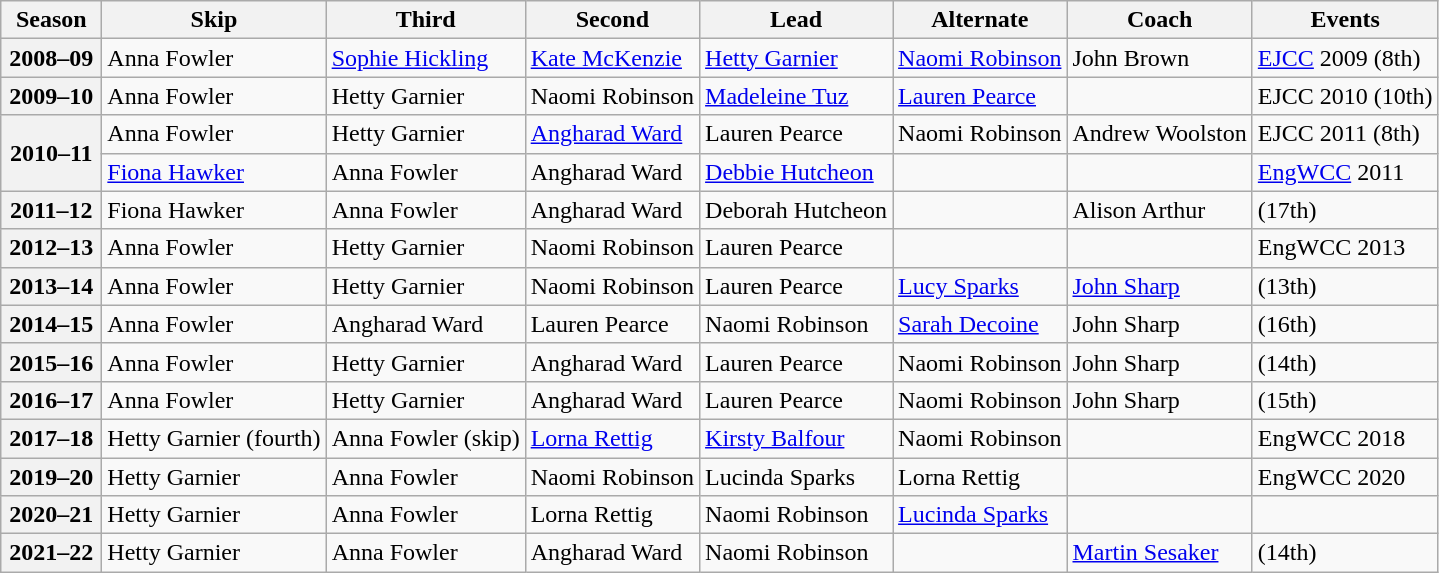<table class="wikitable">
<tr>
<th scope="col" width=60>Season</th>
<th scope="col">Skip</th>
<th scope="col">Third</th>
<th scope="col">Second</th>
<th scope="col">Lead</th>
<th scope="col">Alternate</th>
<th scope="col">Coach</th>
<th scope="col">Events</th>
</tr>
<tr>
<th scope="row">2008–09</th>
<td>Anna Fowler</td>
<td><a href='#'>Sophie Hickling</a></td>
<td><a href='#'>Kate McKenzie</a></td>
<td><a href='#'>Hetty Garnier</a></td>
<td><a href='#'>Naomi Robinson</a></td>
<td>John Brown</td>
<td><a href='#'>EJCC</a> 2009 (8th)</td>
</tr>
<tr>
<th scope="row">2009–10</th>
<td>Anna Fowler</td>
<td>Hetty Garnier</td>
<td>Naomi Robinson</td>
<td><a href='#'>Madeleine Tuz</a></td>
<td><a href='#'>Lauren Pearce</a></td>
<td></td>
<td>EJCC 2010 (10th)</td>
</tr>
<tr>
<th scope="row" rowspan="2">2010–11</th>
<td>Anna Fowler</td>
<td>Hetty Garnier</td>
<td><a href='#'>Angharad Ward</a></td>
<td>Lauren Pearce</td>
<td>Naomi Robinson</td>
<td>Andrew Woolston</td>
<td>EJCC 2011 (8th)</td>
</tr>
<tr>
<td><a href='#'>Fiona Hawker</a></td>
<td>Anna Fowler</td>
<td>Angharad Ward</td>
<td><a href='#'>Debbie Hutcheon</a></td>
<td></td>
<td></td>
<td><a href='#'>EngWCC</a> 2011 </td>
</tr>
<tr>
<th scope="row">2011–12</th>
<td>Fiona Hawker</td>
<td>Anna Fowler</td>
<td>Angharad Ward</td>
<td>Deborah Hutcheon</td>
<td></td>
<td>Alison Arthur</td>
<td> (17th)</td>
</tr>
<tr>
<th scope="row">2012–13</th>
<td>Anna Fowler</td>
<td>Hetty Garnier</td>
<td>Naomi Robinson</td>
<td>Lauren Pearce</td>
<td></td>
<td></td>
<td>EngWCC 2013 </td>
</tr>
<tr>
<th scope="row">2013–14</th>
<td>Anna Fowler</td>
<td>Hetty Garnier</td>
<td>Naomi Robinson</td>
<td>Lauren Pearce</td>
<td><a href='#'>Lucy Sparks</a></td>
<td><a href='#'>John Sharp</a></td>
<td> (13th)</td>
</tr>
<tr>
<th scope="row">2014–15</th>
<td>Anna Fowler</td>
<td>Angharad Ward</td>
<td>Lauren Pearce</td>
<td>Naomi Robinson</td>
<td><a href='#'>Sarah Decoine</a></td>
<td>John Sharp</td>
<td> (16th)</td>
</tr>
<tr>
<th scope="row">2015–16</th>
<td>Anna Fowler</td>
<td>Hetty Garnier</td>
<td>Angharad Ward</td>
<td>Lauren Pearce</td>
<td>Naomi Robinson</td>
<td>John Sharp</td>
<td> (14th)</td>
</tr>
<tr>
<th scope="row">2016–17</th>
<td>Anna Fowler</td>
<td>Hetty Garnier</td>
<td>Angharad Ward</td>
<td>Lauren Pearce</td>
<td>Naomi Robinson</td>
<td>John Sharp</td>
<td> (15th)</td>
</tr>
<tr>
<th scope="row">2017–18</th>
<td>Hetty Garnier (fourth)</td>
<td>Anna Fowler (skip)</td>
<td><a href='#'>Lorna Rettig</a></td>
<td><a href='#'>Kirsty Balfour</a></td>
<td>Naomi Robinson</td>
<td></td>
<td>EngWCC 2018 </td>
</tr>
<tr>
<th scope="row">2019–20</th>
<td>Hetty Garnier</td>
<td>Anna Fowler</td>
<td>Naomi Robinson</td>
<td>Lucinda Sparks</td>
<td>Lorna Rettig</td>
<td></td>
<td>EngWCC 2020 </td>
</tr>
<tr>
<th scope="row">2020–21</th>
<td>Hetty Garnier</td>
<td>Anna Fowler</td>
<td>Lorna Rettig</td>
<td>Naomi Robinson</td>
<td><a href='#'>Lucinda Sparks</a></td>
<td></td>
<td></td>
</tr>
<tr>
<th scope="row">2021–22</th>
<td>Hetty Garnier</td>
<td>Anna Fowler</td>
<td>Angharad Ward</td>
<td>Naomi Robinson</td>
<td></td>
<td><a href='#'>Martin Sesaker</a></td>
<td> (14th)</td>
</tr>
</table>
